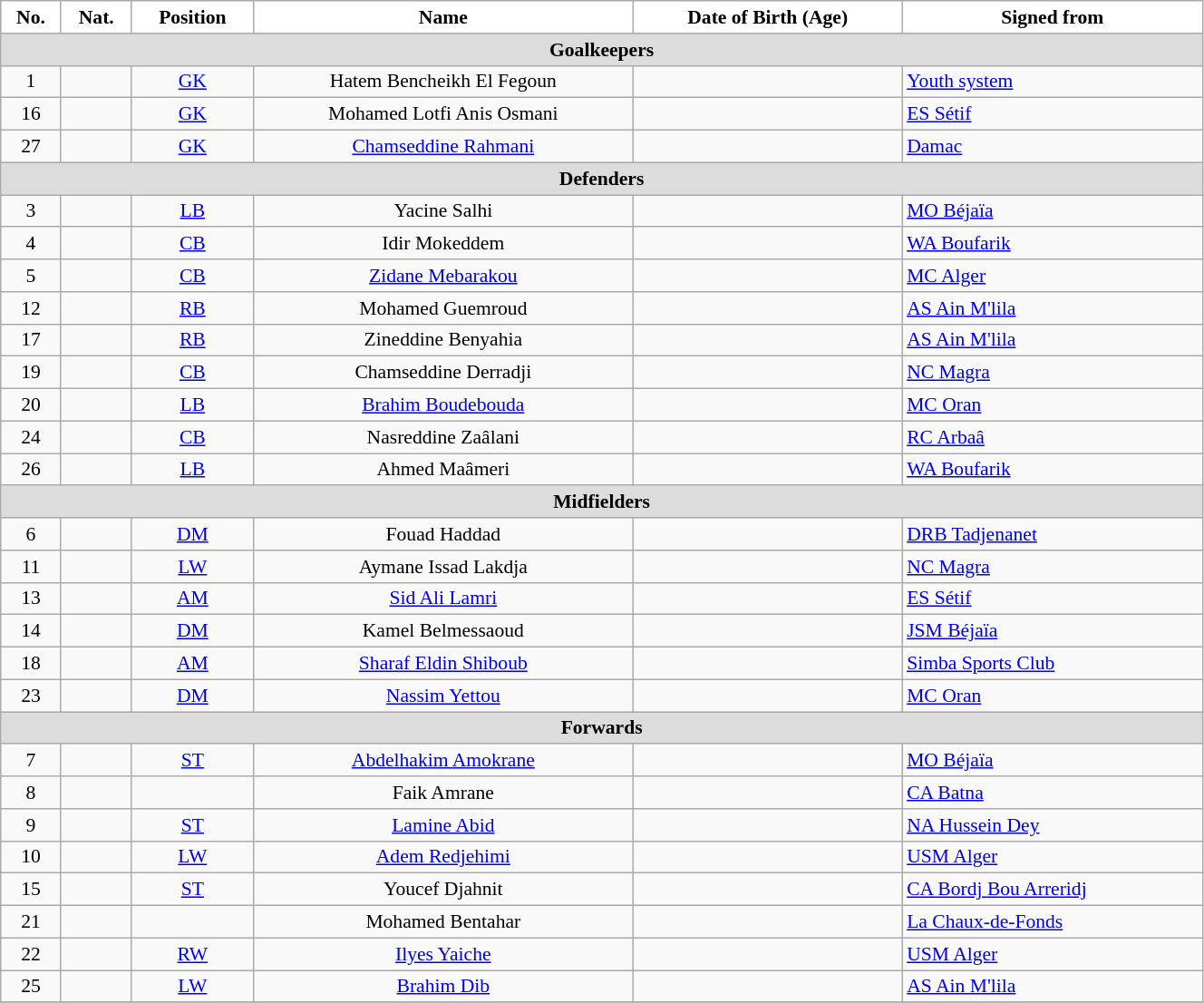<table class="wikitable" style="text-align:center; font-size:90%; width:70%">
<tr>
<th style="background:white; color:black; text-align:center;">No.</th>
<th style="background:white; color:black; text-align:center;">Nat.</th>
<th style="background:white; color:black; text-align:center;">Position</th>
<th style="background:white; color:black; text-align:center;">Name</th>
<th style="background:white; color:black; text-align:center;">Date of Birth (Age)</th>
<th style="background:white; color:black; text-align:center;">Signed from</th>
</tr>
<tr>
<th colspan=10 style="background:#DCDCDC; text-align:center;">Goalkeepers</th>
</tr>
<tr>
<td>1</td>
<td></td>
<td><a href='#'>GK</a></td>
<td>Hatem Bencheikh El Fegoun</td>
<td></td>
<td style="text-align:left"> <a href='#'>Youth system</a></td>
</tr>
<tr>
<td>16</td>
<td></td>
<td><a href='#'>GK</a></td>
<td>Mohamed Lotfi Anis Osmani</td>
<td></td>
<td style="text-align:left"> <a href='#'>ES Sétif</a></td>
</tr>
<tr>
<td>27</td>
<td></td>
<td><a href='#'>GK</a></td>
<td><a href='#'>Chamseddine Rahmani</a></td>
<td></td>
<td style="text-align:left"> <a href='#'>Damac</a></td>
</tr>
<tr>
<th colspan=10 style="background:#DCDCDC; text-align:center;">Defenders</th>
</tr>
<tr>
<td>3</td>
<td></td>
<td><a href='#'>LB</a></td>
<td>Yacine Salhi</td>
<td></td>
<td style="text-align:left"> <a href='#'>MO Béjaïa</a></td>
</tr>
<tr>
<td>4</td>
<td></td>
<td><a href='#'>CB</a></td>
<td>Idir Mokeddem</td>
<td></td>
<td style="text-align:left"> <a href='#'>WA Boufarik</a></td>
</tr>
<tr>
<td>5</td>
<td></td>
<td><a href='#'>CB</a></td>
<td><a href='#'>Zidane Mebarakou</a></td>
<td></td>
<td style="text-align:left"> <a href='#'>MC Alger</a></td>
</tr>
<tr>
<td>12</td>
<td></td>
<td><a href='#'>RB</a></td>
<td>Mohamed Guemroud</td>
<td></td>
<td style="text-align:left"> <a href='#'>AS Ain M'lila</a></td>
</tr>
<tr>
<td>17</td>
<td></td>
<td><a href='#'>RB</a></td>
<td>Zineddine Benyahia</td>
<td></td>
<td style="text-align:left"> <a href='#'>AS Ain M'lila</a></td>
</tr>
<tr>
<td>19</td>
<td></td>
<td><a href='#'>CB</a></td>
<td>Chamseddine Derradji</td>
<td></td>
<td style="text-align:left"> <a href='#'>NC Magra</a></td>
</tr>
<tr>
<td>20</td>
<td></td>
<td><a href='#'>LB</a></td>
<td><a href='#'>Brahim Boudebouda</a></td>
<td></td>
<td style="text-align:left"> <a href='#'>MC Oran</a></td>
</tr>
<tr>
<td>24</td>
<td></td>
<td><a href='#'>CB</a></td>
<td>Nasreddine Zaâlani</td>
<td></td>
<td style="text-align:left"> <a href='#'>RC Arbaâ</a></td>
</tr>
<tr>
<td>26</td>
<td></td>
<td><a href='#'>LB</a></td>
<td>Ahmed Maâmeri</td>
<td></td>
<td style="text-align:left"> <a href='#'>WA Boufarik</a></td>
</tr>
<tr>
<th colspan=10 style="background:#DCDCDC; text-align:center;">Midfielders</th>
</tr>
<tr>
<td>6</td>
<td></td>
<td><a href='#'>DM</a></td>
<td>Fouad Haddad</td>
<td></td>
<td style="text-align:left"> <a href='#'>DRB Tadjenanet</a></td>
</tr>
<tr>
<td>11</td>
<td></td>
<td><a href='#'>LW</a></td>
<td>Aymane Issad Lakdja</td>
<td></td>
<td style="text-align:left"> <a href='#'>NC Magra</a></td>
</tr>
<tr>
<td>13</td>
<td></td>
<td><a href='#'>AM</a></td>
<td><a href='#'>Sid Ali Lamri</a></td>
<td></td>
<td style="text-align:left"> <a href='#'>ES Sétif</a></td>
</tr>
<tr>
<td>14</td>
<td></td>
<td><a href='#'>DM</a></td>
<td>Kamel Belmessaoud</td>
<td></td>
<td style="text-align:left"> <a href='#'>JSM Béjaïa</a></td>
</tr>
<tr>
<td>18</td>
<td></td>
<td><a href='#'>AM</a></td>
<td><a href='#'>Sharaf Eldin Shiboub</a></td>
<td></td>
<td style="text-align:left"> <a href='#'>Simba Sports Club</a></td>
</tr>
<tr>
<td>23</td>
<td></td>
<td><a href='#'>DM</a></td>
<td><a href='#'>Nassim Yettou</a></td>
<td></td>
<td style="text-align:left"> <a href='#'>MC Oran</a></td>
</tr>
<tr>
<th colspan=10 style="background:#DCDCDC; text-align:center;">Forwards</th>
</tr>
<tr>
<td>7</td>
<td></td>
<td><a href='#'>ST</a></td>
<td><a href='#'>Abdelhakim Amokrane</a></td>
<td></td>
<td style="text-align:left"> <a href='#'>MO Béjaïa</a></td>
</tr>
<tr>
<td>8</td>
<td></td>
<td></td>
<td>Faik Amrane</td>
<td></td>
<td style="text-align:left"> <a href='#'>CA Batna</a></td>
</tr>
<tr>
<td>9</td>
<td></td>
<td><a href='#'>ST</a></td>
<td><a href='#'>Lamine Abid</a></td>
<td></td>
<td style="text-align:left"> <a href='#'>NA Hussein Dey</a></td>
</tr>
<tr>
<td>10</td>
<td></td>
<td><a href='#'>LW</a></td>
<td><a href='#'>Adem Redjehimi</a></td>
<td></td>
<td style="text-align:left"> <a href='#'>USM Alger</a></td>
</tr>
<tr>
<td>15</td>
<td></td>
<td><a href='#'>ST</a></td>
<td>Youcef Djahnit</td>
<td></td>
<td style="text-align:left"> <a href='#'>CA Bordj Bou Arreridj</a></td>
</tr>
<tr>
<td>21</td>
<td></td>
<td></td>
<td>Mohamed Bentahar</td>
<td></td>
<td style="text-align:left"> <a href='#'>La Chaux-de-Fonds</a></td>
</tr>
<tr>
<td>22</td>
<td></td>
<td><a href='#'>RW</a></td>
<td><a href='#'>Ilyes Yaiche</a></td>
<td></td>
<td style="text-align:left"> <a href='#'>USM Alger</a></td>
</tr>
<tr>
<td>25</td>
<td></td>
<td><a href='#'>LW</a></td>
<td><a href='#'>Brahim Dib</a></td>
<td></td>
<td style="text-align:left"> <a href='#'>AS Ain M'lila</a></td>
</tr>
<tr>
</tr>
</table>
